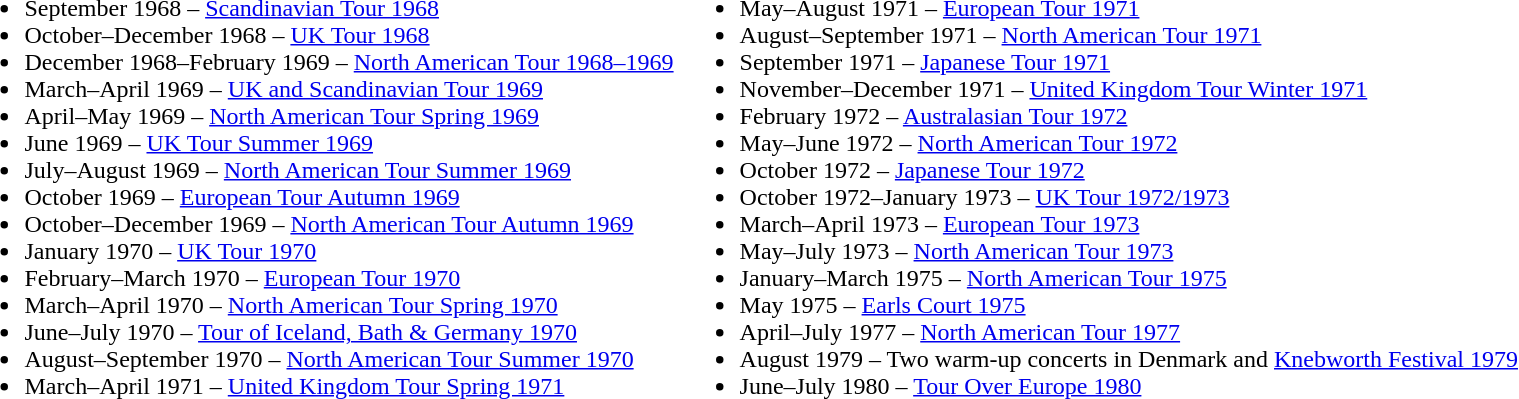<table>
<tr>
<td valign="top"><br><ul><li>September 1968 – <a href='#'>Scandinavian Tour 1968</a></li><li>October–December 1968 – <a href='#'>UK Tour 1968</a></li><li>December 1968–February 1969 – <a href='#'>North American Tour 1968–1969</a></li><li>March–April 1969 – <a href='#'>UK and Scandinavian Tour 1969</a></li><li>April–May 1969 – <a href='#'>North American Tour Spring 1969</a></li><li>June 1969 – <a href='#'>UK Tour Summer 1969</a></li><li>July–August 1969 – <a href='#'>North American Tour Summer 1969</a></li><li>October 1969 – <a href='#'>European Tour Autumn 1969</a></li><li>October–December 1969 – <a href='#'>North American Tour Autumn 1969</a></li><li>January 1970 – <a href='#'>UK Tour 1970</a></li><li>February–March 1970 – <a href='#'>European Tour 1970</a></li><li>March–April 1970 – <a href='#'>North American Tour Spring 1970</a></li><li>June–July 1970 – <a href='#'>Tour of Iceland, Bath & Germany 1970</a></li><li>August–September 1970 – <a href='#'>North American Tour Summer 1970</a></li><li>March–April 1971 – <a href='#'>United Kingdom Tour Spring 1971</a></li></ul></td>
<td valign="top"><br><ul><li>May–August 1971 – <a href='#'>European Tour 1971</a></li><li>August–September 1971 – <a href='#'>North American Tour 1971</a></li><li>September 1971 – <a href='#'>Japanese Tour 1971</a></li><li>November–December 1971 – <a href='#'>United Kingdom Tour Winter 1971</a></li><li>February 1972 – <a href='#'>Australasian Tour 1972</a></li><li>May–June 1972 – <a href='#'>North American Tour 1972</a></li><li>October 1972 – <a href='#'>Japanese Tour 1972</a></li><li>October 1972–January 1973 – <a href='#'>UK Tour 1972/1973</a></li><li>March–April 1973 – <a href='#'>European Tour 1973</a></li><li>May–July 1973 – <a href='#'>North American Tour 1973</a></li><li>January–March 1975 – <a href='#'>North American Tour 1975</a></li><li>May 1975 – <a href='#'>Earls Court 1975</a></li><li>April–July 1977 – <a href='#'>North American Tour 1977</a></li><li>August 1979 – Two warm-up concerts in Denmark and <a href='#'>Knebworth Festival 1979</a></li><li>June–July 1980 – <a href='#'>Tour Over Europe 1980</a></li></ul></td>
</tr>
</table>
